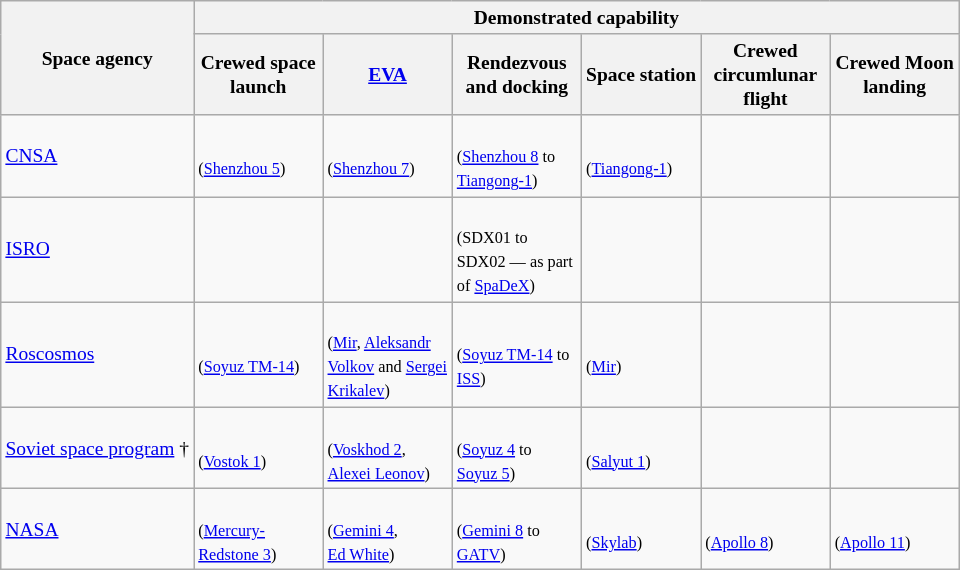<table class="wikitable sortable sort-under-center" style="font-size:small">
<tr>
<th rowspan="2">Space agency</th>
<th colspan="6">Demonstrated capability</th>
</tr>
<tr>
<th width=80>Crewed space launch</th>
<th width=80><a href='#'>EVA</a></th>
<th width=80>Rendezvous and docking</th>
<th scope="col">Space station</th>
<th width=80>Crewed circumlunar flight</th>
<th width=80>Crewed Moon landing</th>
</tr>
<tr>
<td> <a href='#'>CNSA</a></td>
<td><br><small>(<a href='#'>Shenzhou 5</a>)</small></td>
<td><br><small> (<a href='#'>Shenzhou 7</a>)</small></td>
<td><br><small> (<a href='#'>Shenzhou 8</a> to <a href='#'>Tiangong-1</a>)</small></td>
<td><br><small> (<a href='#'>Tiangong-1</a>)</small></td>
<td></td>
<td></td>
</tr>
<tr>
<td> <a href='#'>ISRO</a></td>
<td></td>
<td></td>
<td><br><small> (SDX01 to SDX02 — as part of <a href='#'>SpaDeX</a>) </small></td>
<td></td>
<td></td>
<td></td>
</tr>
<tr>
<td> <a href='#'>Roscosmos</a></td>
<td><br><small>(<a href='#'>Soyuz TM-14</a>)</small></td>
<td><br><small> (<a href='#'>Mir</a>, <a href='#'>Aleksandr Volkov</a> and <a href='#'>Sergei Krikalev</a>)</small></td>
<td><br><small>(<a href='#'>Soyuz TM-14</a>  to <a href='#'>ISS</a>)</small></td>
<td><br><small>(<a href='#'>Mir</a>)</small></td>
<td></td>
<td></td>
</tr>
<tr>
<td> <a href='#'>Soviet space program</a> †</td>
<td><br><small>(<a href='#'>Vostok 1</a>)</small></td>
<td><br><small>(<a href='#'>Voskhod 2</a>,<br><a href='#'>Alexei Leonov</a>)</small></td>
<td><br><small>(<a href='#'>Soyuz 4</a> to<br><a href='#'>Soyuz 5</a>)</small></td>
<td><br><small>(<a href='#'>Salyut 1</a>)</small></td>
<td></td>
<td></td>
</tr>
<tr>
<td> <a href='#'>NASA</a></td>
<td><br><small>(<a href='#'>Mercury-Redstone 3</a>)</small></td>
<td><br><small>(<a href='#'>Gemini 4</a>,<br> <a href='#'>Ed White</a>)</small></td>
<td><br><small>(<a href='#'>Gemini 8</a> to <a href='#'>GATV</a>)</small></td>
<td><br><small>(<a href='#'>Skylab</a>)</small></td>
<td><br><small>(<a href='#'>Apollo 8</a>)</small></td>
<td><br><small>(<a href='#'>Apollo 11</a>)</small></td>
</tr>
</table>
